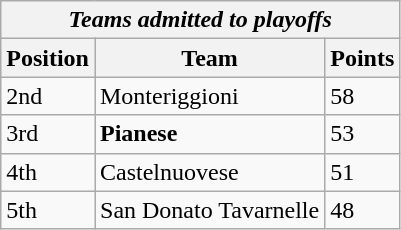<table class="wikitable">
<tr>
<th colspan="3"><em>Teams admitted to playoffs</em></th>
</tr>
<tr>
<th>Position</th>
<th>Team</th>
<th>Points</th>
</tr>
<tr>
<td>2nd</td>
<td>Monteriggioni</td>
<td>58</td>
</tr>
<tr>
<td>3rd</td>
<td><strong>Pianese</strong></td>
<td>53</td>
</tr>
<tr>
<td>4th</td>
<td>Castelnuovese</td>
<td>51</td>
</tr>
<tr>
<td>5th</td>
<td>San Donato Tavarnelle</td>
<td>48</td>
</tr>
</table>
